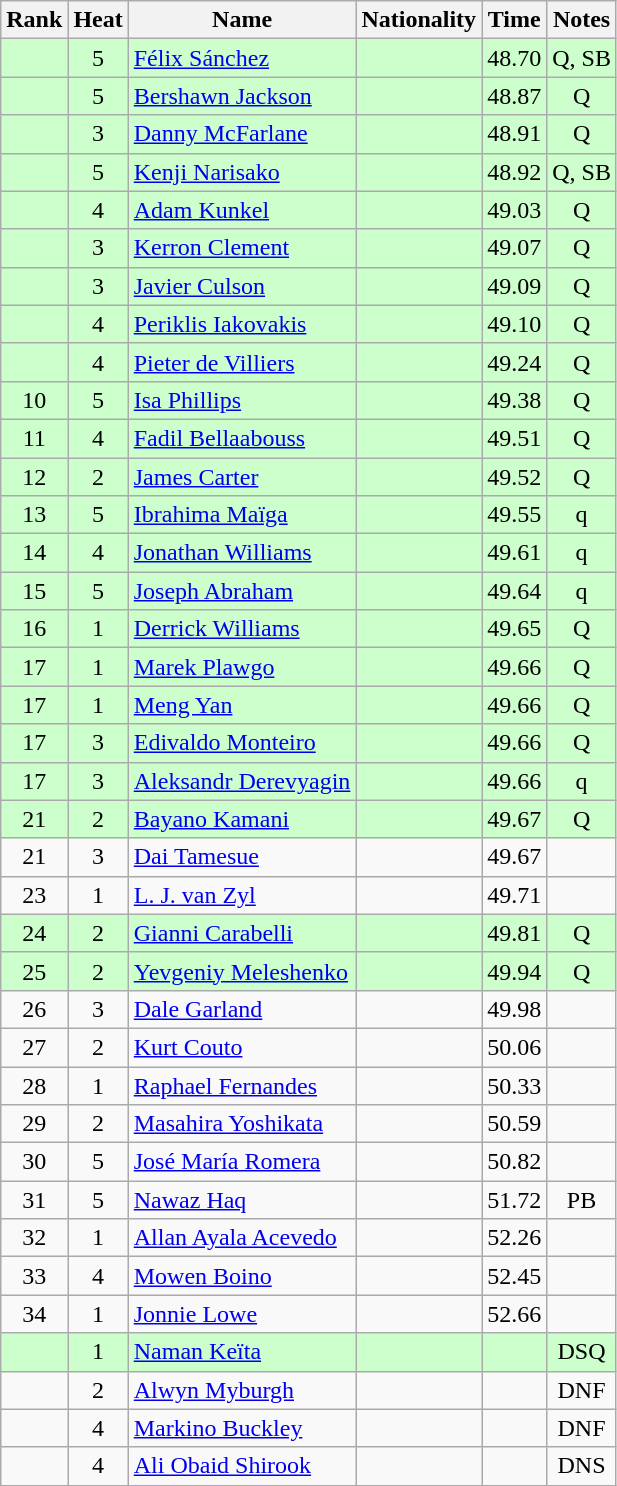<table class="wikitable sortable" style="text-align:center">
<tr>
<th>Rank</th>
<th>Heat</th>
<th>Name</th>
<th>Nationality</th>
<th>Time</th>
<th>Notes</th>
</tr>
<tr bgcolor=ccffcc>
<td></td>
<td>5</td>
<td align=left><a href='#'>Félix Sánchez</a></td>
<td align=left></td>
<td>48.70</td>
<td>Q, SB</td>
</tr>
<tr bgcolor=ccffcc>
<td></td>
<td>5</td>
<td align=left><a href='#'>Bershawn Jackson</a></td>
<td align=left></td>
<td>48.87</td>
<td>Q</td>
</tr>
<tr bgcolor=ccffcc>
<td></td>
<td>3</td>
<td align=left><a href='#'>Danny McFarlane</a></td>
<td align=left></td>
<td>48.91</td>
<td>Q</td>
</tr>
<tr bgcolor=ccffcc>
<td></td>
<td>5</td>
<td align=left><a href='#'>Kenji Narisako</a></td>
<td align=left></td>
<td>48.92</td>
<td>Q, SB</td>
</tr>
<tr bgcolor=ccffcc>
<td></td>
<td>4</td>
<td align=left><a href='#'>Adam Kunkel</a></td>
<td align=left></td>
<td>49.03</td>
<td>Q</td>
</tr>
<tr bgcolor=ccffcc>
<td></td>
<td>3</td>
<td align=left><a href='#'>Kerron Clement</a></td>
<td align=left></td>
<td>49.07</td>
<td>Q</td>
</tr>
<tr bgcolor=ccffcc>
<td></td>
<td>3</td>
<td align=left><a href='#'>Javier Culson</a></td>
<td align=left></td>
<td>49.09</td>
<td>Q</td>
</tr>
<tr bgcolor=ccffcc>
<td></td>
<td>4</td>
<td align=left><a href='#'>Periklis Iakovakis</a></td>
<td align=left></td>
<td>49.10</td>
<td>Q</td>
</tr>
<tr bgcolor=ccffcc>
<td></td>
<td>4</td>
<td align=left><a href='#'>Pieter de Villiers</a></td>
<td align=left></td>
<td>49.24</td>
<td>Q</td>
</tr>
<tr bgcolor=ccffcc>
<td>10</td>
<td>5</td>
<td align=left><a href='#'>Isa Phillips</a></td>
<td align=left></td>
<td>49.38</td>
<td>Q</td>
</tr>
<tr bgcolor=ccffcc>
<td>11</td>
<td>4</td>
<td align=left><a href='#'>Fadil Bellaabouss</a></td>
<td align=left></td>
<td>49.51</td>
<td>Q</td>
</tr>
<tr bgcolor=ccffcc>
<td>12</td>
<td>2</td>
<td align=left><a href='#'>James Carter</a></td>
<td align=left></td>
<td>49.52</td>
<td>Q</td>
</tr>
<tr bgcolor=ccffcc>
<td>13</td>
<td>5</td>
<td align=left><a href='#'>Ibrahima Maïga</a></td>
<td align=left></td>
<td>49.55</td>
<td>q</td>
</tr>
<tr bgcolor=ccffcc>
<td>14</td>
<td>4</td>
<td align=left><a href='#'>Jonathan Williams</a></td>
<td align=left></td>
<td>49.61</td>
<td>q</td>
</tr>
<tr bgcolor=ccffcc>
<td>15</td>
<td>5</td>
<td align=left><a href='#'>Joseph Abraham</a></td>
<td align=left></td>
<td>49.64</td>
<td>q</td>
</tr>
<tr bgcolor=ccffcc>
<td>16</td>
<td>1</td>
<td align=left><a href='#'>Derrick Williams</a></td>
<td align=left></td>
<td>49.65</td>
<td>Q</td>
</tr>
<tr bgcolor=ccffcc>
<td>17</td>
<td>1</td>
<td align=left><a href='#'>Marek Plawgo</a></td>
<td align=left></td>
<td>49.66</td>
<td>Q</td>
</tr>
<tr bgcolor=ccffcc>
<td>17</td>
<td>1</td>
<td align=left><a href='#'>Meng Yan</a></td>
<td align=left></td>
<td>49.66</td>
<td>Q</td>
</tr>
<tr bgcolor=ccffcc>
<td>17</td>
<td>3</td>
<td align=left><a href='#'>Edivaldo Monteiro</a></td>
<td align=left></td>
<td>49.66</td>
<td>Q</td>
</tr>
<tr bgcolor=ccffcc>
<td>17</td>
<td>3</td>
<td align=left><a href='#'>Aleksandr Derevyagin</a></td>
<td align=left></td>
<td>49.66</td>
<td>q</td>
</tr>
<tr bgcolor=ccffcc>
<td>21</td>
<td>2</td>
<td align=left><a href='#'>Bayano Kamani</a></td>
<td align=left></td>
<td>49.67</td>
<td>Q</td>
</tr>
<tr>
<td>21</td>
<td>3</td>
<td align=left><a href='#'>Dai Tamesue</a></td>
<td align=left></td>
<td>49.67</td>
<td></td>
</tr>
<tr>
<td>23</td>
<td>1</td>
<td align=left><a href='#'>L. J. van Zyl</a></td>
<td align=left></td>
<td>49.71</td>
<td></td>
</tr>
<tr bgcolor=ccffcc>
<td>24</td>
<td>2</td>
<td align=left><a href='#'>Gianni Carabelli</a></td>
<td align=left></td>
<td>49.81</td>
<td>Q</td>
</tr>
<tr bgcolor=ccffcc>
<td>25</td>
<td>2</td>
<td align=left><a href='#'>Yevgeniy Meleshenko</a></td>
<td align=left></td>
<td>49.94</td>
<td>Q</td>
</tr>
<tr>
<td>26</td>
<td>3</td>
<td align=left><a href='#'>Dale Garland</a></td>
<td align=left></td>
<td>49.98</td>
<td></td>
</tr>
<tr>
<td>27</td>
<td>2</td>
<td align=left><a href='#'>Kurt Couto</a></td>
<td align=left></td>
<td>50.06</td>
<td></td>
</tr>
<tr>
<td>28</td>
<td>1</td>
<td align=left><a href='#'>Raphael Fernandes</a></td>
<td align=left></td>
<td>50.33</td>
<td></td>
</tr>
<tr>
<td>29</td>
<td>2</td>
<td align=left><a href='#'>Masahira Yoshikata</a></td>
<td align=left></td>
<td>50.59</td>
<td></td>
</tr>
<tr>
<td>30</td>
<td>5</td>
<td align=left><a href='#'>José María Romera</a></td>
<td align=left></td>
<td>50.82</td>
<td></td>
</tr>
<tr>
<td>31</td>
<td>5</td>
<td align=left><a href='#'>Nawaz Haq</a></td>
<td align=left></td>
<td>51.72</td>
<td>PB</td>
</tr>
<tr>
<td>32</td>
<td>1</td>
<td align=left><a href='#'>Allan Ayala Acevedo</a></td>
<td align=left></td>
<td>52.26</td>
<td></td>
</tr>
<tr>
<td>33</td>
<td>4</td>
<td align=left><a href='#'>Mowen Boino</a></td>
<td align=left></td>
<td>52.45</td>
<td></td>
</tr>
<tr>
<td>34</td>
<td>1</td>
<td align=left><a href='#'>Jonnie Lowe</a></td>
<td align=left></td>
<td>52.66</td>
<td></td>
</tr>
<tr bgcolor=ccffcc>
<td></td>
<td>1</td>
<td align=left><a href='#'>Naman Keïta</a></td>
<td align=left></td>
<td></td>
<td>DSQ</td>
</tr>
<tr>
<td></td>
<td>2</td>
<td align=left><a href='#'>Alwyn Myburgh</a></td>
<td align=left></td>
<td></td>
<td>DNF</td>
</tr>
<tr>
<td></td>
<td>4</td>
<td align=left><a href='#'>Markino Buckley</a></td>
<td align=left></td>
<td></td>
<td>DNF</td>
</tr>
<tr>
<td></td>
<td>4</td>
<td align=left><a href='#'>Ali Obaid Shirook</a></td>
<td align=left></td>
<td></td>
<td>DNS</td>
</tr>
</table>
